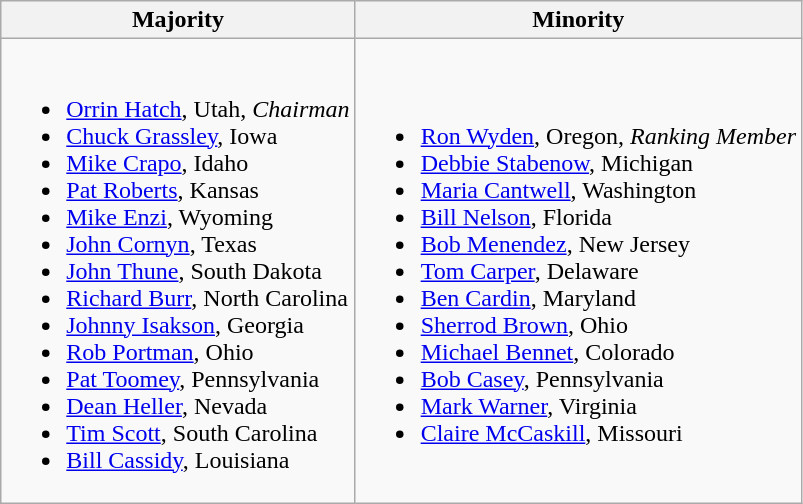<table class=wikitable style=nowrap>
<tr>
<th>Majority</th>
<th>Minority</th>
</tr>
<tr>
<td><br><ul><li><a href='#'>Orrin Hatch</a>, Utah, <em>Chairman</em></li><li><a href='#'>Chuck Grassley</a>, Iowa</li><li><a href='#'>Mike Crapo</a>, Idaho</li><li><a href='#'>Pat Roberts</a>, Kansas</li><li><a href='#'>Mike Enzi</a>, Wyoming</li><li><a href='#'>John Cornyn</a>, Texas</li><li><a href='#'>John Thune</a>, South Dakota</li><li><a href='#'>Richard Burr</a>, North Carolina</li><li><a href='#'>Johnny Isakson</a>, Georgia</li><li><a href='#'>Rob Portman</a>, Ohio</li><li><a href='#'>Pat Toomey</a>, Pennsylvania</li><li><a href='#'>Dean Heller</a>, Nevada</li><li><a href='#'>Tim Scott</a>, South Carolina</li><li><a href='#'>Bill Cassidy</a>, Louisiana</li></ul></td>
<td><br><ul><li><a href='#'>Ron Wyden</a>, Oregon, <em>Ranking Member</em></li><li><a href='#'>Debbie Stabenow</a>, Michigan</li><li><a href='#'>Maria Cantwell</a>, Washington</li><li><a href='#'>Bill Nelson</a>, Florida</li><li><a href='#'>Bob Menendez</a>, New Jersey</li><li><a href='#'>Tom Carper</a>, Delaware</li><li><a href='#'>Ben Cardin</a>, Maryland</li><li><a href='#'>Sherrod Brown</a>, Ohio</li><li><a href='#'>Michael Bennet</a>, Colorado</li><li><a href='#'>Bob Casey</a>, Pennsylvania</li><li><a href='#'>Mark Warner</a>, Virginia</li><li><a href='#'>Claire McCaskill</a>, Missouri</li></ul></td>
</tr>
</table>
